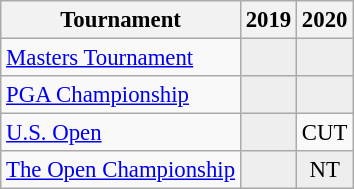<table class="wikitable" style="font-size:95%;text-align:center;">
<tr>
<th>Tournament</th>
<th>2019</th>
<th>2020</th>
</tr>
<tr>
<td align=left><a href='#'>Masters Tournament</a></td>
<td style="background:#eeeeee;"></td>
<td style="background:#eeeeee;"></td>
</tr>
<tr>
<td align=left><a href='#'>PGA Championship</a></td>
<td style="background:#eeeeee;"></td>
<td style="background:#eeeeee;"></td>
</tr>
<tr>
<td align=left><a href='#'>U.S. Open</a></td>
<td style="background:#eeeeee;"></td>
<td>CUT</td>
</tr>
<tr>
<td align=left><a href='#'>The Open Championship</a></td>
<td style="background:#eeeeee;"></td>
<td style="background:#eeeeee;">NT</td>
</tr>
</table>
